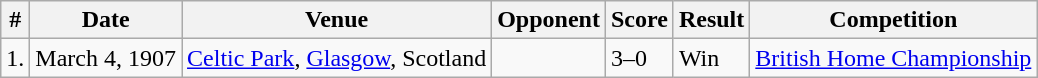<table class="wikitable">
<tr>
<th>#</th>
<th>Date</th>
<th>Venue</th>
<th>Opponent</th>
<th>Score</th>
<th>Result</th>
<th>Competition</th>
</tr>
<tr>
<td>1.</td>
<td>March 4, 1907</td>
<td><a href='#'>Celtic Park</a>, <a href='#'>Glasgow</a>, Scotland</td>
<td></td>
<td>3–0</td>
<td>Win</td>
<td><a href='#'>British Home Championship</a></td>
</tr>
</table>
